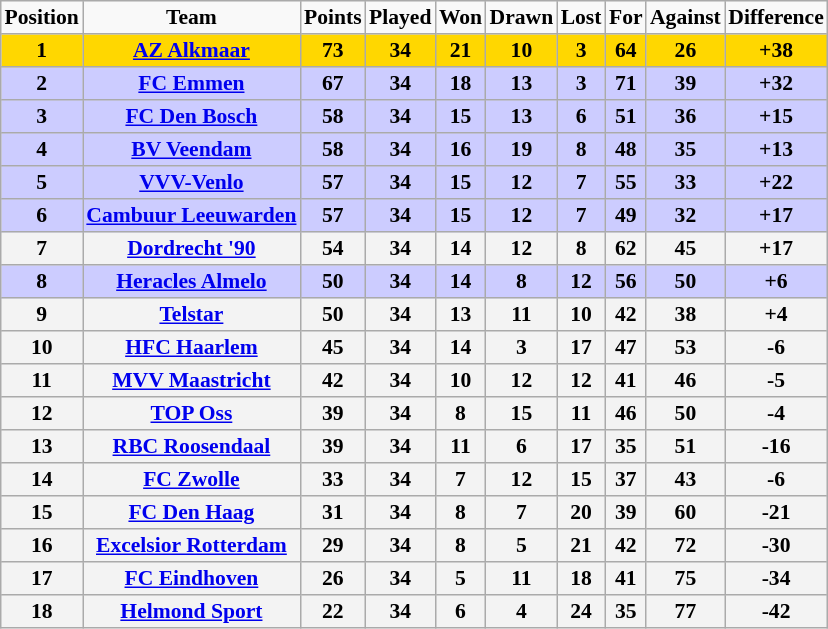<table border="2" cellpadding="2" cellspacing="0" style="margin: 0; background: #f9f9f9; border: 1px #aaa solid; border-collapse: collapse; font-size: 90%;">
<tr>
<th>Position</th>
<th>Team</th>
<th>Points</th>
<th>Played</th>
<th>Won</th>
<th>Drawn</th>
<th>Lost</th>
<th>For</th>
<th>Against</th>
<th>Difference</th>
</tr>
<tr>
<th bgcolor="gold">1</th>
<th bgcolor="gold"><a href='#'>AZ Alkmaar</a></th>
<th bgcolor="gold">73</th>
<th bgcolor="gold">34</th>
<th bgcolor="gold">21</th>
<th bgcolor="gold">10</th>
<th bgcolor="gold">3</th>
<th bgcolor="gold">64</th>
<th bgcolor="gold">26</th>
<th bgcolor="gold">+38</th>
</tr>
<tr>
<th bgcolor="ccccff">2</th>
<th bgcolor="ccccff"><a href='#'>FC Emmen</a></th>
<th bgcolor="ccccff">67</th>
<th bgcolor="ccccff">34</th>
<th bgcolor="ccccff">18</th>
<th bgcolor="ccccff">13</th>
<th bgcolor="ccccff">3</th>
<th bgcolor="ccccff">71</th>
<th bgcolor="ccccff">39</th>
<th bgcolor="ccccff">+32</th>
</tr>
<tr>
<th bgcolor="ccccff">3</th>
<th bgcolor="ccccff"><a href='#'>FC Den Bosch</a></th>
<th bgcolor="ccccff">58</th>
<th bgcolor="ccccff">34</th>
<th bgcolor="ccccff">15</th>
<th bgcolor="ccccff">13</th>
<th bgcolor="ccccff">6</th>
<th bgcolor="ccccff">51</th>
<th bgcolor="ccccff">36</th>
<th bgcolor="ccccff">+15</th>
</tr>
<tr>
<th bgcolor="ccccff">4</th>
<th bgcolor="ccccff"><a href='#'>BV Veendam</a></th>
<th bgcolor="ccccff">58</th>
<th bgcolor="ccccff">34</th>
<th bgcolor="ccccff">16</th>
<th bgcolor="ccccff">19</th>
<th bgcolor="ccccff">8</th>
<th bgcolor="ccccff">48</th>
<th bgcolor="ccccff">35</th>
<th bgcolor="ccccff">+13</th>
</tr>
<tr>
<th bgcolor="ccccff">5</th>
<th bgcolor="ccccff"><a href='#'>VVV-Venlo</a></th>
<th bgcolor="ccccff">57</th>
<th bgcolor="ccccff">34</th>
<th bgcolor="ccccff">15</th>
<th bgcolor="ccccff">12</th>
<th bgcolor="ccccff">7</th>
<th bgcolor="ccccff">55</th>
<th bgcolor="ccccff">33</th>
<th bgcolor="ccccff">+22</th>
</tr>
<tr>
<th bgcolor="ccccff">6</th>
<th bgcolor="ccccff"><a href='#'>Cambuur Leeuwarden</a></th>
<th bgcolor="ccccff">57</th>
<th bgcolor="ccccff">34</th>
<th bgcolor="ccccff">15</th>
<th bgcolor="ccccff">12</th>
<th bgcolor="ccccff">7</th>
<th bgcolor="ccccff">49</th>
<th bgcolor="ccccff">32</th>
<th bgcolor="ccccff">+17</th>
</tr>
<tr>
<th bgcolor="F3F3F3">7</th>
<th bgcolor="F3F3F3"><a href='#'>Dordrecht '90</a></th>
<th bgcolor="F3F3F3">54</th>
<th bgcolor="F3F3F3">34</th>
<th bgcolor="F3F3F3">14</th>
<th bgcolor="F3F3F3">12</th>
<th bgcolor="F3F3F3">8</th>
<th bgcolor="F3F3F3">62</th>
<th bgcolor="F3F3F3">45</th>
<th bgcolor="F3F3F3">+17</th>
</tr>
<tr>
<th bgcolor="ccccff">8</th>
<th bgcolor="ccccff"><a href='#'>Heracles Almelo</a></th>
<th bgcolor="ccccff">50</th>
<th bgcolor="ccccff">34</th>
<th bgcolor="ccccff">14</th>
<th bgcolor="ccccff">8</th>
<th bgcolor="ccccff">12</th>
<th bgcolor="ccccff">56</th>
<th bgcolor="ccccff">50</th>
<th bgcolor="ccccff">+6</th>
</tr>
<tr>
<th bgcolor="F3F3F3">9</th>
<th bgcolor="F3F3F3"><a href='#'>Telstar</a></th>
<th bgcolor="F3F3F3">50</th>
<th bgcolor="F3F3F3">34</th>
<th bgcolor="F3F3F3">13</th>
<th bgcolor="F3F3F3">11</th>
<th bgcolor="F3F3F3">10</th>
<th bgcolor="F3F3F3">42</th>
<th bgcolor="F3F3F3">38</th>
<th bgcolor="F3F3F3">+4</th>
</tr>
<tr>
<th bgcolor="F3F3F3">10</th>
<th bgcolor="F3F3F3"><a href='#'>HFC Haarlem</a></th>
<th bgcolor="F3F3F3">45</th>
<th bgcolor="F3F3F3">34</th>
<th bgcolor="F3F3F3">14</th>
<th bgcolor="F3F3F3">3</th>
<th bgcolor="F3F3F3">17</th>
<th bgcolor="F3F3F3">47</th>
<th bgcolor="F3F3F3">53</th>
<th bgcolor="F3F3F3">-6</th>
</tr>
<tr>
<th bgcolor="F3F3F3">11</th>
<th bgcolor="F3F3F3"><a href='#'>MVV Maastricht</a></th>
<th bgcolor="F3F3F3">42</th>
<th bgcolor="F3F3F3">34</th>
<th bgcolor="F3F3F3">10</th>
<th bgcolor="F3F3F3">12</th>
<th bgcolor="F3F3F3">12</th>
<th bgcolor="F3F3F3">41</th>
<th bgcolor="F3F3F3">46</th>
<th bgcolor="F3F3F3">-5</th>
</tr>
<tr>
<th bgcolor="F3F3F3">12</th>
<th bgcolor="F3F3F3"><a href='#'>TOP Oss</a></th>
<th bgcolor="F3F3F3">39</th>
<th bgcolor="F3F3F3">34</th>
<th bgcolor="F3F3F3">8</th>
<th bgcolor="F3F3F3">15</th>
<th bgcolor="F3F3F3">11</th>
<th bgcolor="F3F3F3">46</th>
<th bgcolor="F3F3F3">50</th>
<th bgcolor="F3F3F3">-4</th>
</tr>
<tr>
<th bgcolor="F3F3F3">13</th>
<th bgcolor="F3F3F3"><a href='#'>RBC Roosendaal</a></th>
<th bgcolor="F3F3F3">39</th>
<th bgcolor="F3F3F3">34</th>
<th bgcolor="F3F3F3">11</th>
<th bgcolor="F3F3F3">6</th>
<th bgcolor="F3F3F3">17</th>
<th bgcolor="F3F3F3">35</th>
<th bgcolor="F3F3F3">51</th>
<th bgcolor="F3F3F3">-16</th>
</tr>
<tr>
<th bgcolor="F3F3F3">14</th>
<th bgcolor="F3F3F3"><a href='#'>FC Zwolle</a></th>
<th bgcolor="F3F3F3">33</th>
<th bgcolor="F3F3F3">34</th>
<th bgcolor="F3F3F3">7</th>
<th bgcolor="F3F3F3">12</th>
<th bgcolor="F3F3F3">15</th>
<th bgcolor="F3F3F3">37</th>
<th bgcolor="F3F3F3">43</th>
<th bgcolor="F3F3F3">-6</th>
</tr>
<tr>
<th bgcolor="F3F3F3">15</th>
<th bgcolor="F3F3F3"><a href='#'>FC Den Haag</a></th>
<th bgcolor="F3F3F3">31</th>
<th bgcolor="F3F3F3">34</th>
<th bgcolor="F3F3F3">8</th>
<th bgcolor="F3F3F3">7</th>
<th bgcolor="F3F3F3">20</th>
<th bgcolor="F3F3F3">39</th>
<th bgcolor="F3F3F3">60</th>
<th bgcolor="F3F3F3">-21</th>
</tr>
<tr>
<th bgcolor="F3F3F3">16</th>
<th bgcolor="F3F3F3"><a href='#'>Excelsior Rotterdam</a></th>
<th bgcolor="F3F3F3">29</th>
<th bgcolor="F3F3F3">34</th>
<th bgcolor="F3F3F3">8</th>
<th bgcolor="F3F3F3">5</th>
<th bgcolor="F3F3F3">21</th>
<th bgcolor="F3F3F3">42</th>
<th bgcolor="F3F3F3">72</th>
<th bgcolor="F3F3F3">-30</th>
</tr>
<tr>
<th bgcolor="F3F3F3">17</th>
<th bgcolor="F3F3F3"><a href='#'>FC Eindhoven</a></th>
<th bgcolor="F3F3F3">26</th>
<th bgcolor="F3F3F3">34</th>
<th bgcolor="F3F3F3">5</th>
<th bgcolor="F3F3F3">11</th>
<th bgcolor="F3F3F3">18</th>
<th bgcolor="F3F3F3">41</th>
<th bgcolor="F3F3F3">75</th>
<th bgcolor="F3F3F3">-34</th>
</tr>
<tr>
<th bgcolor="F3F3F3">18</th>
<th bgcolor="F3F3F3"><a href='#'>Helmond Sport</a></th>
<th bgcolor="F3F3F3">22</th>
<th bgcolor="F3F3F3">34</th>
<th bgcolor="F3F3F3">6</th>
<th bgcolor="F3F3F3">4</th>
<th bgcolor="F3F3F3">24</th>
<th bgcolor="F3F3F3">35</th>
<th bgcolor="F3F3F3">77</th>
<th bgcolor="F3F3F3">-42</th>
</tr>
</table>
